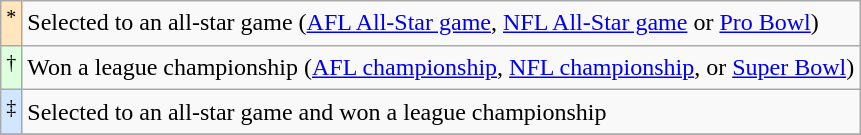<table class="wikitable">
<tr>
<td style="background-color:#FFE6BD" align="center"><sup>*</sup></td>
<td colspan="5">Selected to an all-star game (<a href='#'>AFL All-Star game</a>, <a href='#'>NFL All-Star game</a> or <a href='#'>Pro Bowl</a>)</td>
</tr>
<tr>
<td style="background-color:#DDFFDD" align="center"><sup>†</sup></td>
<td colspan="5">Won a league championship (<a href='#'>AFL championship</a>, <a href='#'>NFL championship</a>, or <a href='#'>Super Bowl</a>)</td>
</tr>
<tr>
<td style="background-color:#D0E7FF" align="center"><sup>‡</sup></td>
<td colspan="5">Selected to an all-star game and won a league championship</td>
</tr>
<tr>
</tr>
</table>
